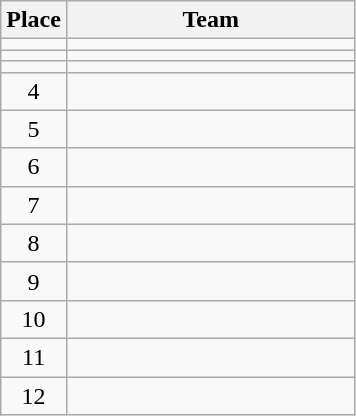<table class="wikitable" style="text-align: center;">
<tr>
<th width=35>Place</th>
<th width=185>Team</th>
</tr>
<tr>
<td></td>
<td style="text-align:left;"></td>
</tr>
<tr align=center>
<td></td>
<td style="text-align:left;"></td>
</tr>
<tr align=center>
<td></td>
<td style="text-align:left;"></td>
</tr>
<tr align=center>
<td>4</td>
<td style="text-align:left;"></td>
</tr>
<tr align=center>
<td>5</td>
<td style="text-align:left;"></td>
</tr>
<tr align=center>
<td>6</td>
<td style="text-align:left;"></td>
</tr>
<tr align=center>
<td>7</td>
<td style="text-align:left;"></td>
</tr>
<tr align=center>
<td>8</td>
<td style="text-align:left;"></td>
</tr>
<tr align=center>
<td>9</td>
<td style="text-align:left;"></td>
</tr>
<tr align=center>
<td>10</td>
<td style="text-align:left;"></td>
</tr>
<tr align=center>
<td>11</td>
<td style="text-align:left;"></td>
</tr>
<tr align=center>
<td>12</td>
<td style="text-align:left;"></td>
</tr>
</table>
